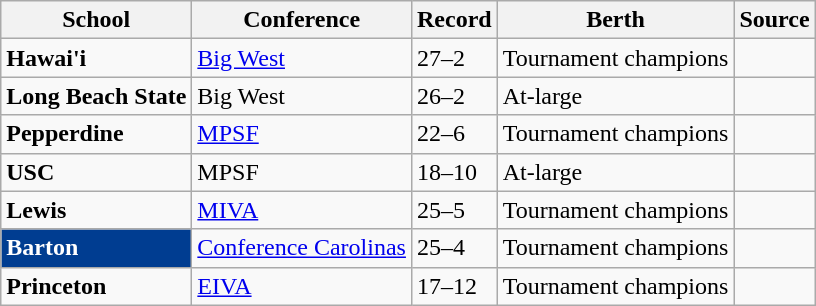<table class="wikitable sortable plainrowheaders">
<tr>
<th scope="col">School</th>
<th scope="col">Conference</th>
<th scope="col">Record</th>
<th scope="col">Berth</th>
<th scope="col">Source</th>
</tr>
<tr>
<td style=><strong>Hawai'i</strong></td>
<td><a href='#'>Big West</a></td>
<td>27–2</td>
<td>Tournament champions</td>
<td></td>
</tr>
<tr>
<td style=><strong>Long Beach State</strong></td>
<td>Big West</td>
<td>26–2</td>
<td>At-large</td>
<td></td>
</tr>
<tr>
<td style=><strong>Pepperdine</strong></td>
<td><a href='#'>MPSF</a></td>
<td>22–6</td>
<td>Tournament champions</td>
<td></td>
</tr>
<tr>
<td style=><strong>USC</strong></td>
<td>MPSF</td>
<td>18–10</td>
<td>At-large</td>
<td></td>
</tr>
<tr>
<td style=><strong>Lewis</strong></td>
<td><a href='#'>MIVA</a></td>
<td>25–5</td>
<td>Tournament champions</td>
<td></td>
</tr>
<tr>
<td style="background:#003D91; color:#ffffff"><strong>Barton</strong></td>
<td><a href='#'>Conference Carolinas</a></td>
<td>25–4</td>
<td>Tournament champions</td>
<td></td>
</tr>
<tr>
<td style=><strong>Princeton</strong></td>
<td><a href='#'>EIVA</a></td>
<td>17–12</td>
<td>Tournament champions</td>
<td></td>
</tr>
</table>
